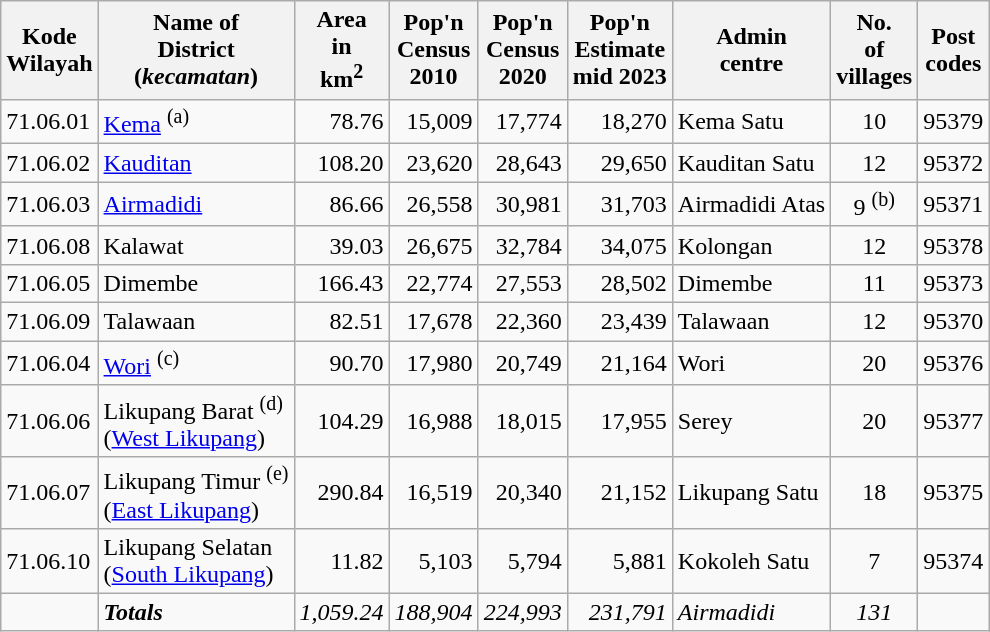<table class="sortable wikitable">
<tr>
<th>Kode <br>Wilayah</th>
<th>Name of<br>District<br>(<em>kecamatan</em>)</th>
<th>Area <br> in <br>km<sup>2</sup></th>
<th>Pop'n<br>Census<br>2010</th>
<th>Pop'n<br>Census<br>2020</th>
<th>Pop'n<br>Estimate<br>mid 2023</th>
<th>Admin<br>centre</th>
<th>No.<br> of<br>villages</th>
<th>Post<br>codes</th>
</tr>
<tr>
<td>71.06.01</td>
<td><a href='#'>Kema</a> <sup>(a)</sup></td>
<td align="right">78.76</td>
<td align="right">15,009</td>
<td align="right">17,774</td>
<td align="right">18,270</td>
<td>Kema Satu</td>
<td align="center">10</td>
<td>95379</td>
</tr>
<tr>
<td>71.06.02</td>
<td><a href='#'>Kauditan</a></td>
<td align="right">108.20</td>
<td align="right">23,620</td>
<td align="right">28,643</td>
<td align="right">29,650</td>
<td>Kauditan Satu</td>
<td align="center">12</td>
<td>95372</td>
</tr>
<tr>
<td>71.06.03</td>
<td><a href='#'>Airmadidi</a></td>
<td align="right">86.66</td>
<td align="right">26,558</td>
<td align="right">30,981</td>
<td align="right">31,703</td>
<td>Airmadidi Atas</td>
<td align="center">9 <sup>(b)</sup></td>
<td>95371</td>
</tr>
<tr>
<td>71.06.08</td>
<td>Kalawat</td>
<td align="right">39.03</td>
<td align="right">26,675</td>
<td align="right">32,784</td>
<td align="right">34,075</td>
<td>Kolongan</td>
<td align="center">12</td>
<td>95378</td>
</tr>
<tr>
<td>71.06.05</td>
<td>Dimembe</td>
<td align="right">166.43</td>
<td align="right">22,774</td>
<td align="right">27,553</td>
<td align="right">28,502</td>
<td>Dimembe</td>
<td align="center">11</td>
<td>95373</td>
</tr>
<tr>
<td>71.06.09</td>
<td>Talawaan</td>
<td align="right">82.51</td>
<td align="right">17,678</td>
<td align="right">22,360</td>
<td align="right">23,439</td>
<td>Talawaan</td>
<td align="center">12</td>
<td>95370</td>
</tr>
<tr>
<td>71.06.04</td>
<td><a href='#'>Wori</a> <sup>(c)</sup></td>
<td align="right">90.70</td>
<td align="right">17,980</td>
<td align="right">20,749</td>
<td align="right">21,164</td>
<td>Wori</td>
<td align="center">20</td>
<td>95376</td>
</tr>
<tr>
<td>71.06.06</td>
<td>Likupang Barat <sup>(d)</sup><br> (<a href='#'>West Likupang</a>)</td>
<td align="right">104.29</td>
<td align="right">16,988</td>
<td align="right">18,015</td>
<td align="right">17,955</td>
<td>Serey</td>
<td align="center">20</td>
<td>95377</td>
</tr>
<tr>
<td>71.06.07</td>
<td>Likupang Timur <sup>(e)</sup><br> (<a href='#'>East Likupang</a>)</td>
<td align="right">290.84</td>
<td align="right">16,519</td>
<td align="right">20,340</td>
<td align="right">21,152</td>
<td>Likupang Satu</td>
<td align="center">18</td>
<td>95375</td>
</tr>
<tr>
<td>71.06.10</td>
<td>Likupang Selatan <br> (<a href='#'>South Likupang</a>)</td>
<td align="right">11.82</td>
<td align="right">5,103</td>
<td align="right">5,794</td>
<td align="right">5,881</td>
<td>Kokoleh Satu</td>
<td align="center">7</td>
<td>95374</td>
</tr>
<tr>
<td></td>
<td><strong><em>Totals</em></strong></td>
<td align="right"><em>1,059.24</em></td>
<td align="right"><em>188,904</em></td>
<td align="right"><em>224,993</em></td>
<td align="right"><em>231,791</em></td>
<td><em>Airmadidi</em></td>
<td align="center"><em>131</em></td>
<td></td>
</tr>
</table>
